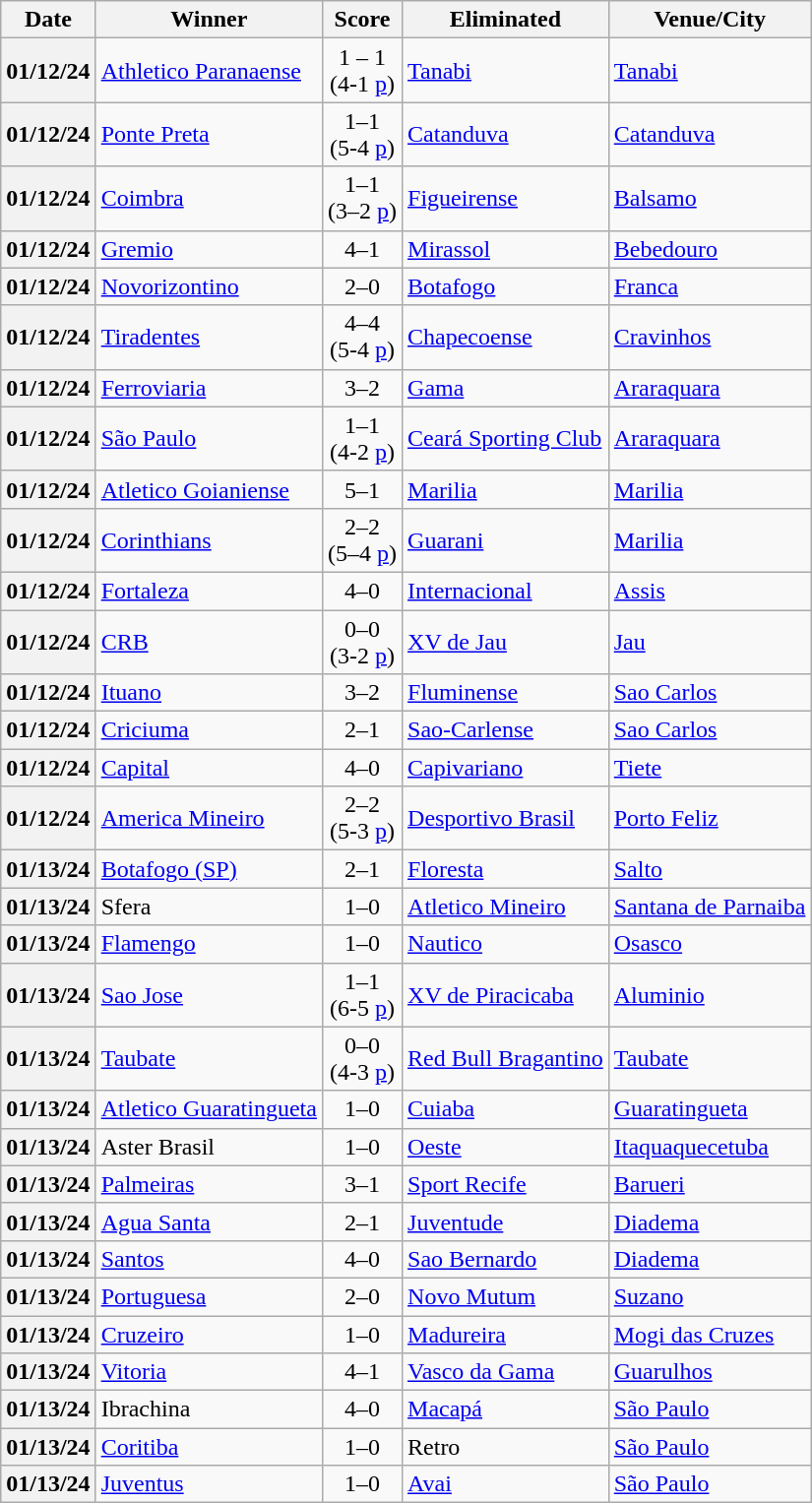<table class="sortable plainrowheaders wikitable">
<tr>
<th scope="col">Date</th>
<th scope="col">Winner</th>
<th scope="col">Score</th>
<th scope="col">Eliminated</th>
<th scope="col">Venue/City</th>
</tr>
<tr>
<th scope="row" style="text-align:center">01/12/24</th>
<td><a href='#'>Athletico Paranaense</a></td>
<td align="center">1 – 1<br>(4-1 <a href='#'>p</a>)</td>
<td><a href='#'>Tanabi</a></td>
<td><a href='#'>Tanabi</a></td>
</tr>
<tr>
<th scope="row" style="text-align:center">01/12/24</th>
<td><a href='#'>Ponte Preta</a></td>
<td align="center">1–1<br>(5-4 <a href='#'>p</a>)</td>
<td><a href='#'>Catanduva</a></td>
<td><a href='#'>Catanduva</a></td>
</tr>
<tr>
<th scope="row" style="text-align:center">01/12/24</th>
<td><a href='#'>Coimbra</a></td>
<td align="center">1–1<br>(3–2 <a href='#'>p</a>)</td>
<td><a href='#'>Figueirense</a></td>
<td><a href='#'>Balsamo</a></td>
</tr>
<tr>
<th scope="row" style="text-align:center">01/12/24</th>
<td><a href='#'>Gremio</a></td>
<td align="center">4–1</td>
<td><a href='#'>Mirassol</a></td>
<td><a href='#'>Bebedouro</a></td>
</tr>
<tr>
<th scope="row" style="text-align:center">01/12/24</th>
<td><a href='#'>Novorizontino</a></td>
<td align="center">2–0</td>
<td><a href='#'>Botafogo</a></td>
<td><a href='#'>Franca</a></td>
</tr>
<tr>
<th scope="row" style="text-align:center">01/12/24</th>
<td><a href='#'>Tiradentes</a></td>
<td align="center">4–4<br>(5-4 <a href='#'>p</a>)</td>
<td><a href='#'>Chapecoense</a></td>
<td><a href='#'>Cravinhos</a></td>
</tr>
<tr>
<th scope="row" style="text-align:center">01/12/24</th>
<td><a href='#'>Ferroviaria</a></td>
<td align="center">3–2</td>
<td><a href='#'>Gama</a></td>
<td><a href='#'>Araraquara</a></td>
</tr>
<tr>
<th scope="row" style="text-align:center">01/12/24</th>
<td><a href='#'>São Paulo</a></td>
<td align="center">1–1<br>(4-2 <a href='#'>p</a>)</td>
<td><a href='#'>Ceará Sporting Club</a></td>
<td><a href='#'>Araraquara</a></td>
</tr>
<tr>
<th scope="row" style="text-align:center">01/12/24</th>
<td><a href='#'>Atletico Goianiense</a></td>
<td align="center">5–1</td>
<td><a href='#'>Marilia</a></td>
<td><a href='#'>Marilia</a></td>
</tr>
<tr>
<th scope="row" style="text-align:center">01/12/24</th>
<td><a href='#'>Corinthians</a></td>
<td align="center">2–2<br>(5–4 <a href='#'>p</a>)</td>
<td><a href='#'>Guarani</a></td>
<td><a href='#'>Marilia</a></td>
</tr>
<tr>
<th scope="row" style="text-align:center">01/12/24</th>
<td><a href='#'>Fortaleza</a></td>
<td align="center">4–0</td>
<td><a href='#'>Internacional</a></td>
<td><a href='#'>Assis</a></td>
</tr>
<tr>
<th scope="row" style="text-align:center">01/12/24</th>
<td><a href='#'>CRB</a></td>
<td align="center">0–0<br>(3-2 <a href='#'>p</a>)</td>
<td><a href='#'>XV de Jau</a></td>
<td><a href='#'>Jau</a></td>
</tr>
<tr>
<th scope="row" style="text-align:center">01/12/24</th>
<td><a href='#'>Ituano</a></td>
<td align="center">3–2</td>
<td><a href='#'>Fluminense</a></td>
<td><a href='#'>Sao Carlos</a></td>
</tr>
<tr>
<th scope="row" style="text-align:center">01/12/24</th>
<td><a href='#'>Criciuma</a></td>
<td align="center">2–1</td>
<td><a href='#'>Sao-Carlense</a></td>
<td><a href='#'>Sao Carlos</a></td>
</tr>
<tr>
<th scope="row" style="text-align:center">01/12/24</th>
<td><a href='#'>Capital</a></td>
<td align="center">4–0</td>
<td><a href='#'>Capivariano</a></td>
<td><a href='#'>Tiete</a></td>
</tr>
<tr>
<th scope="row" style="text-align:center">01/12/24</th>
<td><a href='#'>America Mineiro</a></td>
<td align="center">2–2<br>(5-3 <a href='#'>p</a>)</td>
<td><a href='#'>Desportivo Brasil</a></td>
<td><a href='#'>Porto Feliz</a></td>
</tr>
<tr>
<th scope="row" style="text-align:center">01/13/24</th>
<td><a href='#'>Botafogo (SP)</a></td>
<td align="center">2–1</td>
<td><a href='#'>Floresta</a></td>
<td><a href='#'>Salto</a></td>
</tr>
<tr>
<th scope="row" style="text-align:center">01/13/24</th>
<td>Sfera</td>
<td align="center">1–0</td>
<td><a href='#'>Atletico Mineiro</a></td>
<td><a href='#'>Santana de Parnaiba</a></td>
</tr>
<tr>
<th scope="row" style="text-align:center">01/13/24</th>
<td><a href='#'>Flamengo</a></td>
<td align="center">1–0</td>
<td><a href='#'>Nautico</a></td>
<td><a href='#'>Osasco</a></td>
</tr>
<tr>
<th scope="row" style="text-align:center">01/13/24</th>
<td><a href='#'>Sao Jose</a></td>
<td align="center">1–1<br>(6-5 <a href='#'>p</a>)</td>
<td><a href='#'>XV de Piracicaba</a></td>
<td><a href='#'>Aluminio</a></td>
</tr>
<tr>
<th scope="row" style="text-align:center">01/13/24</th>
<td><a href='#'>Taubate</a></td>
<td align="center">0–0<br>(4-3 <a href='#'>p</a>)</td>
<td><a href='#'>Red Bull Bragantino</a></td>
<td><a href='#'>Taubate</a></td>
</tr>
<tr>
<th scope="row" style="text-align:center">01/13/24</th>
<td><a href='#'>Atletico Guaratingueta</a></td>
<td align="center">1–0</td>
<td><a href='#'>Cuiaba</a></td>
<td><a href='#'>Guaratingueta</a></td>
</tr>
<tr>
<th scope="row" style="text-align:center">01/13/24</th>
<td>Aster Brasil</td>
<td align="center">1–0</td>
<td><a href='#'>Oeste</a></td>
<td><a href='#'>Itaquaquecetuba</a></td>
</tr>
<tr>
<th scope="row" style="text-align:center">01/13/24</th>
<td><a href='#'>Palmeiras</a></td>
<td align="center">3–1</td>
<td><a href='#'>Sport Recife</a></td>
<td><a href='#'>Barueri</a></td>
</tr>
<tr>
<th scope="row" style="text-align:center">01/13/24</th>
<td><a href='#'>Agua Santa</a></td>
<td align="center">2–1</td>
<td><a href='#'>Juventude</a></td>
<td><a href='#'>Diadema</a></td>
</tr>
<tr>
<th scope="row" style="text-align:center">01/13/24</th>
<td><a href='#'>Santos</a></td>
<td align="center">4–0</td>
<td><a href='#'>Sao Bernardo</a></td>
<td><a href='#'>Diadema</a></td>
</tr>
<tr>
<th scope="row" style="text-align:center">01/13/24</th>
<td><a href='#'>Portuguesa</a></td>
<td align="center">2–0</td>
<td><a href='#'>Novo Mutum</a></td>
<td><a href='#'>Suzano</a></td>
</tr>
<tr>
<th scope="row" style="text-align:center">01/13/24</th>
<td><a href='#'>Cruzeiro</a></td>
<td align="center">1–0</td>
<td><a href='#'>Madureira</a></td>
<td><a href='#'>Mogi das Cruzes</a></td>
</tr>
<tr>
<th scope="row" style="text-align:center">01/13/24</th>
<td><a href='#'>Vitoria</a></td>
<td align="center">4–1</td>
<td><a href='#'>Vasco da Gama</a></td>
<td><a href='#'>Guarulhos</a></td>
</tr>
<tr>
<th scope="row" style="text-align:center">01/13/24</th>
<td>Ibrachina</td>
<td align="center">4–0</td>
<td><a href='#'>Macapá</a></td>
<td><a href='#'>São Paulo</a></td>
</tr>
<tr>
<th scope="row" style="text-align:center">01/13/24</th>
<td><a href='#'>Coritiba</a></td>
<td align="center">1–0</td>
<td>Retro</td>
<td><a href='#'>São Paulo</a></td>
</tr>
<tr>
<th scope="row" style="text-align:center">01/13/24</th>
<td><a href='#'>Juventus</a></td>
<td align="center">1–0</td>
<td><a href='#'>Avai</a></td>
<td><a href='#'>São Paulo</a></td>
</tr>
</table>
